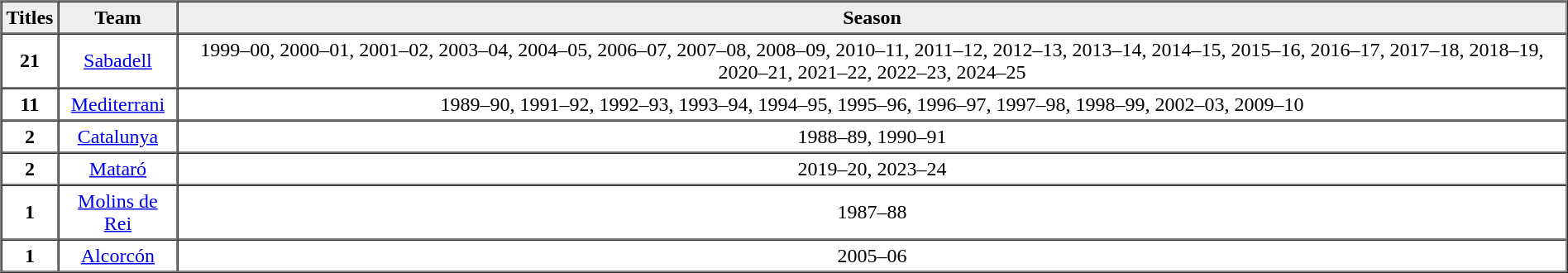<table border="1" cellpadding="3" cellspacing="0" style="text-align:center;">
<tr style="background:#efefef;">
<th>Titles</th>
<th>Team</th>
<th>Season</th>
</tr>
<tr>
<td><strong>21</strong></td>
<td><a href='#'>Sabadell</a></td>
<td>1999–00, 2000–01, 2001–02, 2003–04, 2004–05, 2006–07, 2007–08, 2008–09, 2010–11, 2011–12, 2012–13, 2013–14, 2014–15, 2015–16, 2016–17, 2017–18, 2018–19, 2020–21, 2021–22, 2022–23, 2024–25</td>
</tr>
<tr>
<td><strong>11</strong></td>
<td><a href='#'>Mediterrani</a></td>
<td>1989–90, 1991–92, 1992–93, 1993–94, 1994–95, 1995–96, 1996–97, 1997–98, 1998–99, 2002–03, 2009–10</td>
</tr>
<tr>
<td><strong>2</strong></td>
<td><a href='#'>Catalunya</a></td>
<td>1988–89, 1990–91</td>
</tr>
<tr>
<td><strong>2</strong></td>
<td><a href='#'>Mataró</a></td>
<td>2019–20, 2023–24</td>
</tr>
<tr>
<td><strong>1</strong></td>
<td><a href='#'>Molins de Rei</a></td>
<td>1987–88</td>
</tr>
<tr>
<td><strong>1</strong></td>
<td><a href='#'>Alcorcón</a></td>
<td>2005–06</td>
</tr>
</table>
